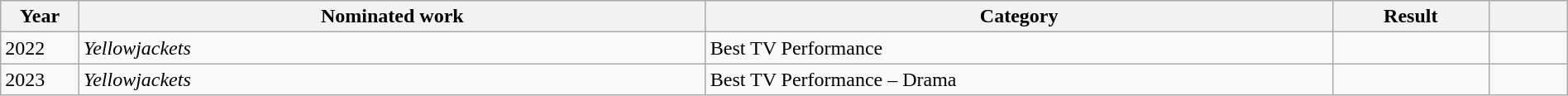<table class="wikitable" style="width:100%;">
<tr>
<th style="width:5%;">Year</th>
<th style="width:40%;">Nominated work</th>
<th style="width:40%;">Category</th>
<th style="width:10%;">Result</th>
<th style="width:5%;"></th>
</tr>
<tr>
<td>2022</td>
<td><em>Yellowjackets</em></td>
<td>Best TV Performance</td>
<td></td>
<td style="text-align:center;"></td>
</tr>
<tr>
<td>2023</td>
<td><em>Yellowjackets</em></td>
<td>Best TV Performance – Drama</td>
<td></td>
<td style="text-align:center;"></td>
</tr>
</table>
